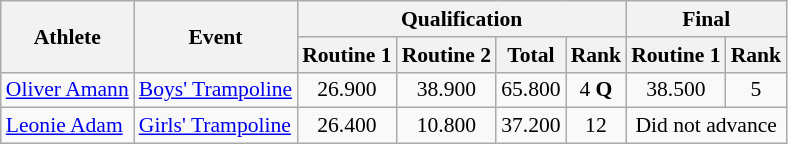<table class="wikitable" border="1" style="font-size:90%">
<tr>
<th rowspan=2>Athlete</th>
<th rowspan=2>Event</th>
<th colspan=4>Qualification</th>
<th colspan=2>Final</th>
</tr>
<tr>
<th>Routine 1</th>
<th>Routine 2</th>
<th>Total</th>
<th>Rank</th>
<th>Routine 1</th>
<th>Rank</th>
</tr>
<tr>
<td><a href='#'>Oliver Amann</a></td>
<td><a href='#'>Boys' Trampoline</a></td>
<td align=center>26.900</td>
<td align=center>38.900</td>
<td align=center>65.800</td>
<td align=center>4 <strong>Q</strong></td>
<td align=center>38.500</td>
<td align=center>5</td>
</tr>
<tr>
<td><a href='#'>Leonie Adam</a></td>
<td><a href='#'>Girls' Trampoline</a></td>
<td align=center>26.400</td>
<td align=center>10.800</td>
<td align=center>37.200</td>
<td align=center>12</td>
<td align=center colspan=2>Did not advance</td>
</tr>
</table>
